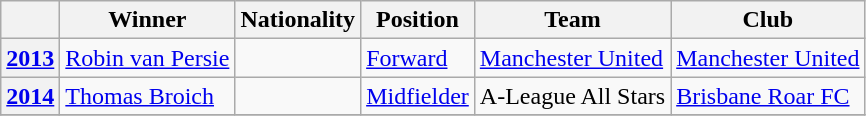<table class="wikitable sortable plainrowheaders">
<tr>
<th scope="col"></th>
<th scope="col">Winner</th>
<th scope="col">Nationality</th>
<th scope="col">Position</th>
<th scope="col">Team</th>
<th scope="col">Club</th>
</tr>
<tr>
<th scope="row"><a href='#'>2013</a></th>
<td><a href='#'>Robin van Persie</a></td>
<td></td>
<td><a href='#'>Forward</a></td>
<td> <a href='#'>Manchester United</a></td>
<td><a href='#'>Manchester United</a></td>
</tr>
<tr>
<th scope="row"><a href='#'>2014</a></th>
<td><a href='#'>Thomas Broich</a></td>
<td></td>
<td><a href='#'>Midfielder</a></td>
<td> A-League All Stars</td>
<td><a href='#'>Brisbane Roar FC</a></td>
</tr>
<tr>
</tr>
</table>
